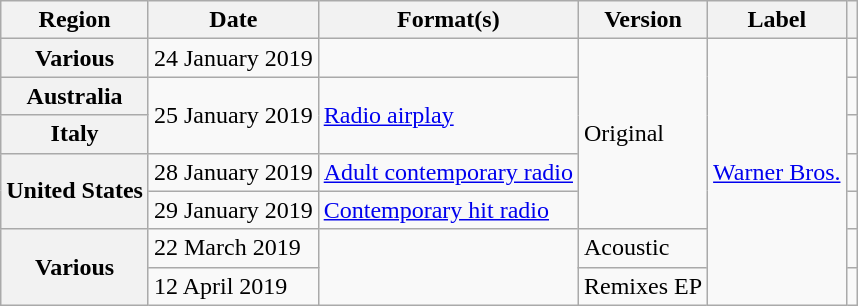<table class="wikitable plainrowheaders">
<tr>
<th scope="col">Region</th>
<th scope="col">Date</th>
<th scope="col">Format(s)</th>
<th scope="col">Version</th>
<th scope="col">Label</th>
<th scope="col"></th>
</tr>
<tr>
<th scope="row">Various</th>
<td>24 January 2019</td>
<td></td>
<td rowspan="5">Original</td>
<td rowspan="7"><a href='#'>Warner Bros.</a></td>
<td style="text-align:center;"></td>
</tr>
<tr>
<th scope="row">Australia</th>
<td rowspan="2">25 January 2019</td>
<td rowspan="2"><a href='#'>Radio airplay</a></td>
<td style="text-align:center;"></td>
</tr>
<tr>
<th scope="row">Italy</th>
<td style="text-align:center;"></td>
</tr>
<tr>
<th scope="row" rowspan="2">United States</th>
<td>28 January 2019</td>
<td><a href='#'>Adult contemporary radio</a></td>
<td style="text-align:center;"></td>
</tr>
<tr>
<td>29 January 2019</td>
<td><a href='#'>Contemporary hit radio</a></td>
<td style="text-align:center;"></td>
</tr>
<tr>
<th scope="row" rowspan="2">Various</th>
<td>22 March 2019</td>
<td rowspan="2"></td>
<td>Acoustic</td>
<td style="text-align:center;"></td>
</tr>
<tr>
<td>12 April 2019</td>
<td>Remixes EP</td>
<td style="text-align:center;"></td>
</tr>
</table>
